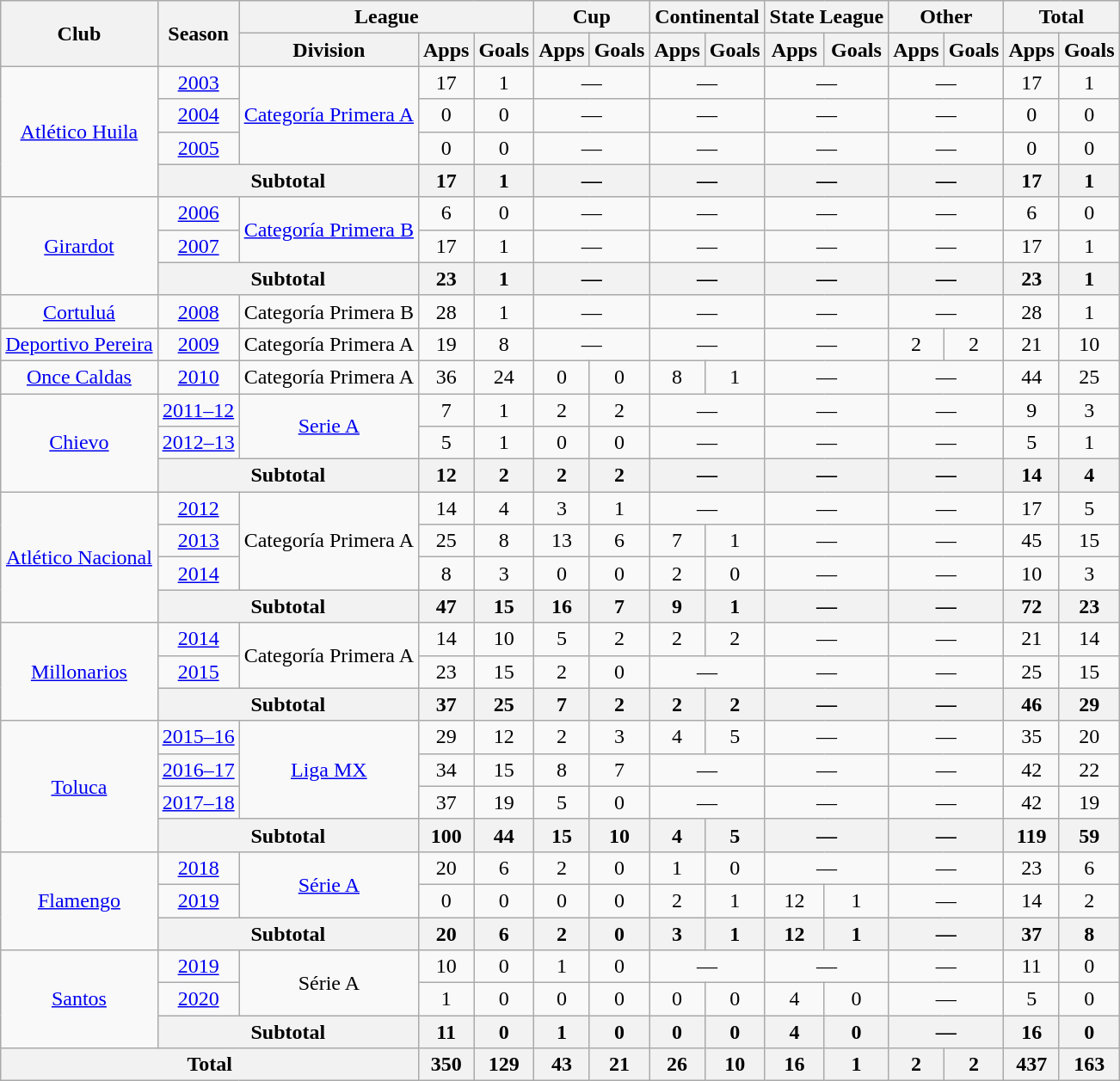<table class="wikitable" style="text-align: center;">
<tr>
<th rowspan="2">Club</th>
<th rowspan="2">Season</th>
<th colspan="3">League</th>
<th colspan="2">Cup</th>
<th colspan="2">Continental</th>
<th colspan="2">State League</th>
<th colspan="2">Other</th>
<th colspan="2">Total</th>
</tr>
<tr>
<th>Division</th>
<th>Apps</th>
<th>Goals</th>
<th>Apps</th>
<th>Goals</th>
<th>Apps</th>
<th>Goals</th>
<th>Apps</th>
<th>Goals</th>
<th>Apps</th>
<th>Goals</th>
<th>Apps</th>
<th>Goals</th>
</tr>
<tr>
<td rowspan="4" valign="center"><a href='#'>Atlético Huila</a></td>
<td><a href='#'>2003</a></td>
<td rowspan="3"><a href='#'>Categoría Primera A</a></td>
<td>17</td>
<td>1</td>
<td colspan="2">—</td>
<td colspan="2">—</td>
<td colspan="2">—</td>
<td colspan="2">—</td>
<td>17</td>
<td>1</td>
</tr>
<tr>
<td><a href='#'>2004</a></td>
<td>0</td>
<td>0</td>
<td colspan="2">—</td>
<td colspan="2">—</td>
<td colspan="2">—</td>
<td colspan="2">—</td>
<td>0</td>
<td>0</td>
</tr>
<tr>
<td><a href='#'>2005</a></td>
<td>0</td>
<td>0</td>
<td colspan="2">—</td>
<td colspan="2">—</td>
<td colspan="2">—</td>
<td colspan="2">—</td>
<td>0</td>
<td>0</td>
</tr>
<tr>
<th colspan="2">Subtotal</th>
<th>17</th>
<th>1</th>
<th colspan="2">—</th>
<th colspan="2">—</th>
<th colspan="2">—</th>
<th colspan="2">—</th>
<th>17</th>
<th>1</th>
</tr>
<tr>
<td rowspan="3" valign="center"><a href='#'>Girardot</a></td>
<td><a href='#'>2006</a></td>
<td rowspan="2"><a href='#'>Categoría Primera B</a></td>
<td>6</td>
<td>0</td>
<td colspan="2">—</td>
<td colspan="2">—</td>
<td colspan="2">—</td>
<td colspan="2">—</td>
<td>6</td>
<td>0</td>
</tr>
<tr>
<td><a href='#'>2007</a></td>
<td>17</td>
<td>1</td>
<td colspan="2">—</td>
<td colspan="2">—</td>
<td colspan="2">—</td>
<td colspan="2">—</td>
<td>17</td>
<td>1</td>
</tr>
<tr>
<th colspan="2">Subtotal</th>
<th>23</th>
<th>1</th>
<th colspan="2">—</th>
<th colspan="2">—</th>
<th colspan="2">—</th>
<th colspan="2">—</th>
<th>23</th>
<th>1</th>
</tr>
<tr>
<td valign="center"><a href='#'>Cortuluá</a></td>
<td><a href='#'>2008</a></td>
<td>Categoría Primera B</td>
<td>28</td>
<td>1</td>
<td colspan="2">—</td>
<td colspan="2">—</td>
<td colspan="2">—</td>
<td colspan="2">—</td>
<td>28</td>
<td>1</td>
</tr>
<tr>
<td valign="center"><a href='#'>Deportivo Pereira</a></td>
<td><a href='#'>2009</a></td>
<td>Categoría Primera A</td>
<td>19</td>
<td>8</td>
<td colspan="2">—</td>
<td colspan="2">—</td>
<td colspan="2">—</td>
<td>2</td>
<td>2</td>
<td>21</td>
<td>10</td>
</tr>
<tr>
<td valign="center"><a href='#'>Once Caldas</a></td>
<td><a href='#'>2010</a></td>
<td>Categoría Primera A</td>
<td>36</td>
<td>24</td>
<td>0</td>
<td>0</td>
<td>8</td>
<td>1</td>
<td colspan="2">—</td>
<td colspan="2">—</td>
<td>44</td>
<td>25</td>
</tr>
<tr>
<td rowspan="3" valign="center"><a href='#'>Chievo</a></td>
<td><a href='#'>2011–12</a></td>
<td rowspan="2"><a href='#'>Serie A</a></td>
<td>7</td>
<td>1</td>
<td>2</td>
<td>2</td>
<td colspan="2">—</td>
<td colspan="2">—</td>
<td colspan="2">—</td>
<td>9</td>
<td>3</td>
</tr>
<tr>
<td><a href='#'>2012–13</a></td>
<td>5</td>
<td>1</td>
<td>0</td>
<td>0</td>
<td colspan="2">—</td>
<td colspan="2">—</td>
<td colspan="2">—</td>
<td>5</td>
<td>1</td>
</tr>
<tr>
<th colspan="2">Subtotal</th>
<th>12</th>
<th>2</th>
<th>2</th>
<th>2</th>
<th colspan="2">—</th>
<th colspan="2">—</th>
<th colspan="2">—</th>
<th>14</th>
<th>4</th>
</tr>
<tr>
<td rowspan="4" valign="center"><a href='#'>Atlético Nacional</a></td>
<td><a href='#'>2012</a></td>
<td rowspan="3">Categoría Primera A</td>
<td>14</td>
<td>4</td>
<td>3</td>
<td>1</td>
<td colspan="2">—</td>
<td colspan="2">—</td>
<td colspan="2">—</td>
<td>17</td>
<td>5</td>
</tr>
<tr>
<td><a href='#'>2013</a></td>
<td>25</td>
<td>8</td>
<td>13</td>
<td>6</td>
<td>7</td>
<td>1</td>
<td colspan="2">—</td>
<td colspan="2">—</td>
<td>45</td>
<td>15</td>
</tr>
<tr>
<td><a href='#'>2014</a></td>
<td>8</td>
<td>3</td>
<td>0</td>
<td>0</td>
<td>2</td>
<td>0</td>
<td colspan="2">—</td>
<td colspan="2">—</td>
<td>10</td>
<td>3</td>
</tr>
<tr>
<th colspan="2">Subtotal</th>
<th>47</th>
<th>15</th>
<th>16</th>
<th>7</th>
<th>9</th>
<th>1</th>
<th colspan="2">—</th>
<th colspan="2">—</th>
<th>72</th>
<th>23</th>
</tr>
<tr>
<td rowspan="3" valign="center"><a href='#'>Millonarios</a></td>
<td><a href='#'>2014</a></td>
<td rowspan="2">Categoría Primera A</td>
<td>14</td>
<td>10</td>
<td>5</td>
<td>2</td>
<td>2</td>
<td>2</td>
<td colspan="2">—</td>
<td colspan="2">—</td>
<td>21</td>
<td>14</td>
</tr>
<tr>
<td><a href='#'>2015</a></td>
<td>23</td>
<td>15</td>
<td>2</td>
<td>0</td>
<td colspan="2">—</td>
<td colspan="2">—</td>
<td colspan="2">—</td>
<td>25</td>
<td>15</td>
</tr>
<tr>
<th colspan="2">Subtotal</th>
<th>37</th>
<th>25</th>
<th>7</th>
<th>2</th>
<th>2</th>
<th>2</th>
<th colspan="2">—</th>
<th colspan="2">—</th>
<th>46</th>
<th>29</th>
</tr>
<tr>
<td rowspan="4" valign="center"><a href='#'>Toluca</a></td>
<td><a href='#'>2015–16</a></td>
<td rowspan="3"><a href='#'>Liga MX</a></td>
<td>29</td>
<td>12</td>
<td>2</td>
<td>3</td>
<td>4</td>
<td>5</td>
<td colspan="2">—</td>
<td colspan="2">—</td>
<td>35</td>
<td>20</td>
</tr>
<tr>
<td><a href='#'>2016–17</a></td>
<td>34</td>
<td>15</td>
<td>8</td>
<td>7</td>
<td colspan="2">—</td>
<td colspan="2">—</td>
<td colspan="2">—</td>
<td>42</td>
<td>22</td>
</tr>
<tr>
<td><a href='#'>2017–18</a></td>
<td>37</td>
<td>19</td>
<td>5</td>
<td>0</td>
<td colspan="2">—</td>
<td colspan="2">—</td>
<td colspan="2">—</td>
<td>42</td>
<td>19</td>
</tr>
<tr>
<th colspan="2">Subtotal</th>
<th>100</th>
<th>44</th>
<th>15</th>
<th>10</th>
<th>4</th>
<th>5</th>
<th colspan="2">—</th>
<th colspan="2">—</th>
<th>119</th>
<th>59</th>
</tr>
<tr>
<td rowspan="3" valign="center"><a href='#'>Flamengo</a></td>
<td><a href='#'>2018</a></td>
<td rowspan="2"><a href='#'>Série A</a></td>
<td>20</td>
<td>6</td>
<td>2</td>
<td>0</td>
<td>1</td>
<td>0</td>
<td colspan="2">—</td>
<td colspan="2">—</td>
<td>23</td>
<td>6</td>
</tr>
<tr>
<td><a href='#'>2019</a></td>
<td>0</td>
<td>0</td>
<td>0</td>
<td>0</td>
<td>2</td>
<td>1</td>
<td>12</td>
<td>1</td>
<td colspan="2">—</td>
<td>14</td>
<td>2</td>
</tr>
<tr>
<th colspan="2">Subtotal</th>
<th>20</th>
<th>6</th>
<th>2</th>
<th>0</th>
<th>3</th>
<th>1</th>
<th>12</th>
<th>1</th>
<th colspan="2">—</th>
<th>37</th>
<th>8</th>
</tr>
<tr>
<td rowspan="3" valign="center"><a href='#'>Santos</a></td>
<td><a href='#'>2019</a></td>
<td rowspan="2">Série A</td>
<td>10</td>
<td>0</td>
<td>1</td>
<td>0</td>
<td colspan="2">—</td>
<td colspan="2">—</td>
<td colspan="2">—</td>
<td>11</td>
<td>0</td>
</tr>
<tr>
<td><a href='#'>2020</a></td>
<td>1</td>
<td>0</td>
<td>0</td>
<td>0</td>
<td>0</td>
<td>0</td>
<td>4</td>
<td>0</td>
<td colspan="2">—</td>
<td>5</td>
<td>0</td>
</tr>
<tr>
<th colspan="2">Subtotal</th>
<th>11</th>
<th>0</th>
<th>1</th>
<th>0</th>
<th>0</th>
<th>0</th>
<th>4</th>
<th>0</th>
<th colspan="2">—</th>
<th>16</th>
<th>0</th>
</tr>
<tr>
<th colspan="3"><strong>Total</strong></th>
<th>350</th>
<th>129</th>
<th>43</th>
<th>21</th>
<th>26</th>
<th>10</th>
<th>16</th>
<th>1</th>
<th>2</th>
<th>2</th>
<th>437</th>
<th>163</th>
</tr>
</table>
